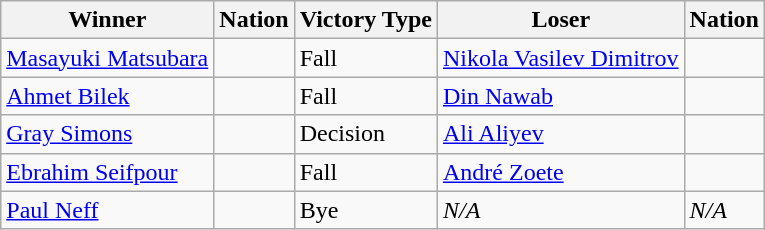<table class="wikitable sortable" style="text-align:left;">
<tr>
<th>Winner</th>
<th>Nation</th>
<th>Victory Type</th>
<th>Loser</th>
<th>Nation</th>
</tr>
<tr>
<td><a href='#'>Masayuki Matsubara</a></td>
<td></td>
<td>Fall</td>
<td><a href='#'>Nikola Vasilev Dimitrov</a></td>
<td></td>
</tr>
<tr>
<td><a href='#'>Ahmet Bilek</a></td>
<td></td>
<td>Fall</td>
<td><a href='#'>Din Nawab</a></td>
<td></td>
</tr>
<tr>
<td><a href='#'>Gray Simons</a></td>
<td></td>
<td>Decision</td>
<td><a href='#'>Ali Aliyev</a></td>
<td></td>
</tr>
<tr>
<td><a href='#'>Ebrahim Seifpour</a></td>
<td></td>
<td>Fall</td>
<td><a href='#'>André Zoete</a></td>
<td></td>
</tr>
<tr>
<td><a href='#'>Paul Neff</a></td>
<td></td>
<td>Bye</td>
<td><em>N/A</em></td>
<td><em>N/A</em></td>
</tr>
</table>
